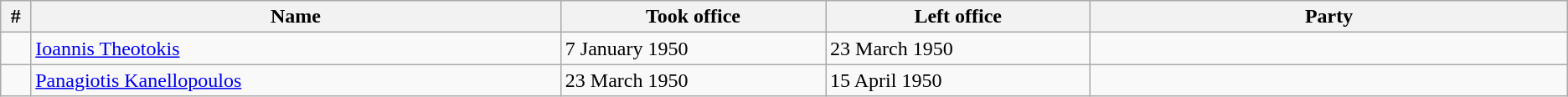<table class="wikitable">
<tr>
<th width="1%">#</th>
<th width="20%">Name</th>
<th width="10%">Took office</th>
<th width="10%">Left office</th>
<th width="18%">Party</th>
</tr>
<tr>
<td></td>
<td><a href='#'>Ioannis Theotokis</a></td>
<td>7 January 1950</td>
<td>23 March 1950</td>
<td></td>
</tr>
<tr>
<td></td>
<td><a href='#'>Panagiotis Kanellopoulos</a></td>
<td>23 March 1950</td>
<td>15 April 1950</td>
<td></td>
</tr>
</table>
